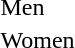<table>
<tr>
<td>Men<br></td>
<td></td>
<td></td>
<td></td>
</tr>
<tr>
<td>Women<br></td>
<td></td>
<td></td>
<td></td>
</tr>
</table>
